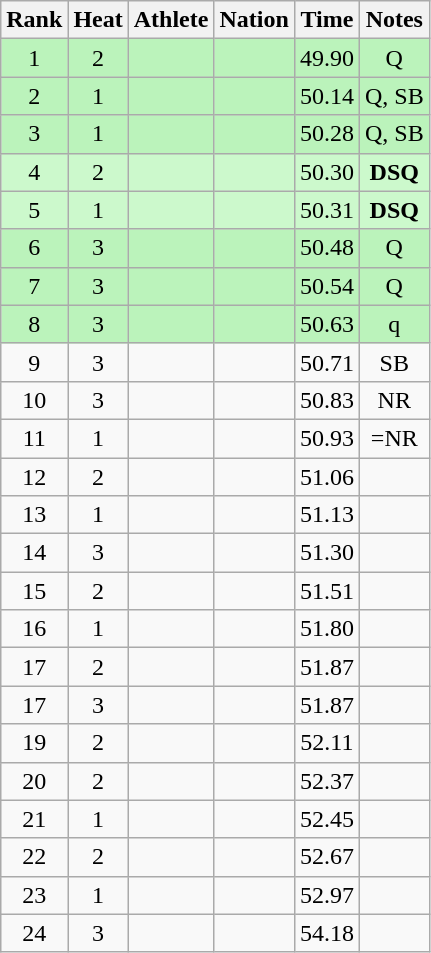<table class="wikitable sortable" style="text-align:center">
<tr>
<th>Rank</th>
<th>Heat</th>
<th>Athlete</th>
<th>Nation</th>
<th>Time</th>
<th>Notes</th>
</tr>
<tr bgcolor=bbf3bb>
<td>1</td>
<td>2</td>
<td align="left"></td>
<td align="left"></td>
<td>49.90</td>
<td>Q</td>
</tr>
<tr bgcolor=bbf3bb>
<td>2</td>
<td>1</td>
<td align="left"></td>
<td align="left"></td>
<td>50.14</td>
<td>Q, SB</td>
</tr>
<tr bgcolor=bbf3bb>
<td>3</td>
<td>1</td>
<td align="left"></td>
<td align="left"></td>
<td>50.28</td>
<td>Q, SB</td>
</tr>
<tr bgcolor=ccf9cc>
<td>4</td>
<td>2</td>
<td align="left"></td>
<td align="left"></td>
<td>50.30</td>
<td><strong>DSQ</strong></td>
</tr>
<tr bgcolor=ccf9cc>
<td>5</td>
<td>1</td>
<td align="left"></td>
<td align="left"></td>
<td>50.31</td>
<td><strong>DSQ</strong></td>
</tr>
<tr bgcolor=bbf3bb>
<td>6</td>
<td>3</td>
<td align="left"></td>
<td align="left"></td>
<td>50.48</td>
<td>Q</td>
</tr>
<tr bgcolor=bbf3bb>
<td>7</td>
<td>3</td>
<td align="left"></td>
<td align="left"></td>
<td>50.54</td>
<td>Q</td>
</tr>
<tr bgcolor=bbf3bb>
<td>8</td>
<td>3</td>
<td align="left"></td>
<td align="left"></td>
<td>50.63</td>
<td>q</td>
</tr>
<tr>
<td>9</td>
<td>3</td>
<td align="left"></td>
<td align="left"></td>
<td>50.71</td>
<td>SB</td>
</tr>
<tr>
<td>10</td>
<td>3</td>
<td align="left"></td>
<td align="left"></td>
<td>50.83</td>
<td>NR</td>
</tr>
<tr>
<td>11</td>
<td>1</td>
<td align="left"></td>
<td align="left"></td>
<td>50.93</td>
<td>=NR</td>
</tr>
<tr>
<td>12</td>
<td>2</td>
<td align="left"></td>
<td align="left"></td>
<td>51.06</td>
<td></td>
</tr>
<tr>
<td>13</td>
<td>1</td>
<td align="left"></td>
<td align="left"></td>
<td>51.13</td>
<td></td>
</tr>
<tr>
<td>14</td>
<td>3</td>
<td align="left"></td>
<td align="left"></td>
<td>51.30</td>
<td></td>
</tr>
<tr>
<td>15</td>
<td>2</td>
<td align="left"></td>
<td align="left"></td>
<td>51.51</td>
<td></td>
</tr>
<tr>
<td>16</td>
<td>1</td>
<td align="left"></td>
<td align="left"></td>
<td>51.80</td>
<td></td>
</tr>
<tr>
<td>17</td>
<td>2</td>
<td align="left"></td>
<td align="left"></td>
<td>51.87</td>
<td></td>
</tr>
<tr>
<td>17</td>
<td>3</td>
<td align="left"></td>
<td align="left"></td>
<td>51.87</td>
<td></td>
</tr>
<tr>
<td>19</td>
<td>2</td>
<td align="left"></td>
<td align="left"></td>
<td>52.11</td>
<td></td>
</tr>
<tr>
<td>20</td>
<td>2</td>
<td align="left"></td>
<td align="left"></td>
<td>52.37</td>
<td></td>
</tr>
<tr>
<td>21</td>
<td>1</td>
<td align="left"></td>
<td align="left"></td>
<td>52.45</td>
<td></td>
</tr>
<tr>
<td>22</td>
<td>2</td>
<td align="left"></td>
<td align="left"></td>
<td>52.67</td>
<td></td>
</tr>
<tr>
<td>23</td>
<td>1</td>
<td align="left"></td>
<td align="left"></td>
<td>52.97</td>
<td></td>
</tr>
<tr>
<td>24</td>
<td>3</td>
<td align="left"></td>
<td align="left"></td>
<td>54.18</td>
<td></td>
</tr>
</table>
